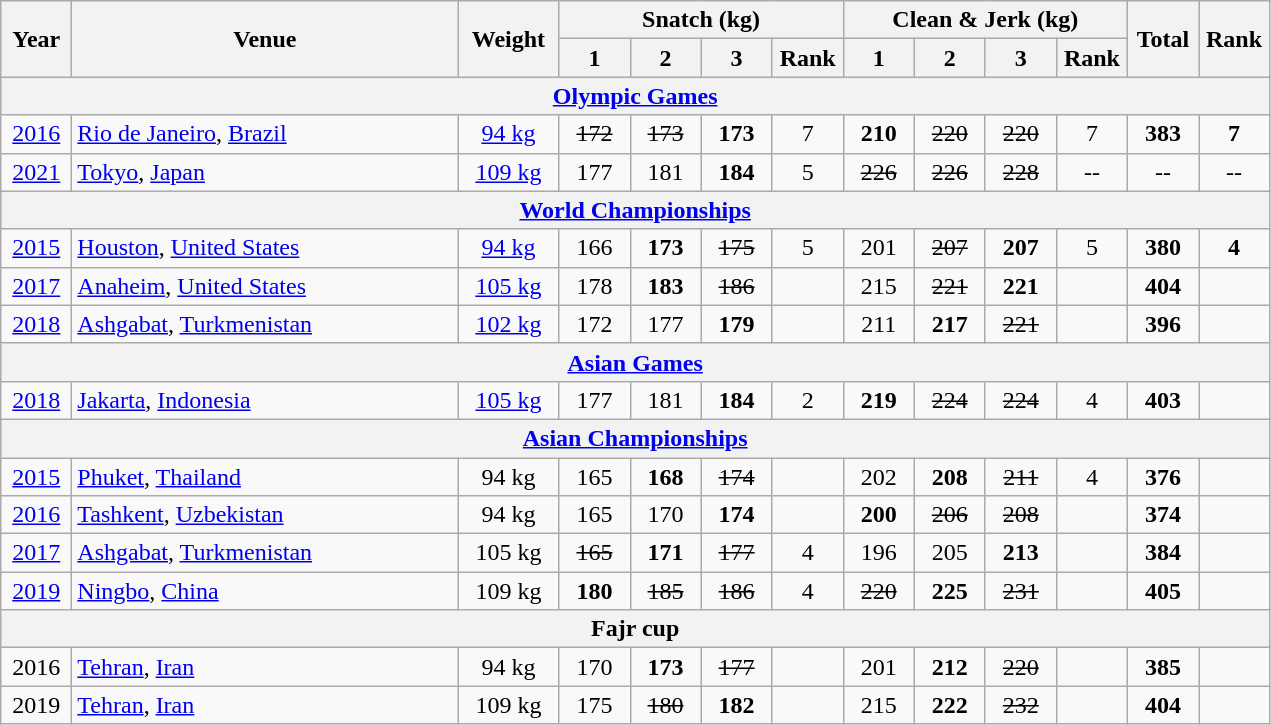<table class = "wikitable" style="text-align:center;">
<tr>
<th rowspan=2 width=40>Year</th>
<th rowspan=2 width=250>Venue</th>
<th rowspan=2 width=60>Weight</th>
<th colspan=4>Snatch (kg)</th>
<th colspan=4>Clean & Jerk (kg)</th>
<th rowspan=2 width=40>Total</th>
<th rowspan=2 width=40>Rank</th>
</tr>
<tr>
<th width=40>1</th>
<th width=40>2</th>
<th width=40>3</th>
<th width=40>Rank</th>
<th width=40>1</th>
<th width=40>2</th>
<th width=40>3</th>
<th width=40>Rank</th>
</tr>
<tr>
<th colspan=13><a href='#'>Olympic Games</a></th>
</tr>
<tr>
<td><a href='#'>2016</a></td>
<td align=left> <a href='#'>Rio de Janeiro</a>, <a href='#'>Brazil</a></td>
<td><a href='#'>94 kg</a></td>
<td><s>172</s></td>
<td><s>173</s></td>
<td><strong>173</strong></td>
<td>7</td>
<td><strong>210</strong></td>
<td><s>220</s></td>
<td><s>220</s></td>
<td>7</td>
<td><strong>383</strong></td>
<td><strong>7</strong></td>
</tr>
<tr>
<td><a href='#'>2021</a></td>
<td align=left> <a href='#'>Tokyo</a>, <a href='#'>Japan</a></td>
<td><a href='#'>109 kg</a></td>
<td>177</td>
<td>181</td>
<td><strong>184</strong></td>
<td>5</td>
<td><s>226</s></td>
<td><s>226</s></td>
<td><s>228</s></td>
<td>--</td>
<td>--</td>
<td>--</td>
</tr>
<tr>
<th colspan=13><a href='#'>World Championships</a></th>
</tr>
<tr>
<td><a href='#'>2015</a></td>
<td align=left> <a href='#'>Houston</a>, <a href='#'>United States</a></td>
<td><a href='#'>94 kg</a></td>
<td>166</td>
<td><strong>173</strong></td>
<td><s>175</s></td>
<td>5</td>
<td>201</td>
<td><s>207</s></td>
<td><strong>207</strong></td>
<td>5</td>
<td><strong>380</strong></td>
<td><strong>4</strong></td>
</tr>
<tr>
<td><a href='#'>2017</a></td>
<td align=left> <a href='#'>Anaheim</a>, <a href='#'>United States</a></td>
<td><a href='#'>105 kg</a></td>
<td>178</td>
<td><strong>183</strong></td>
<td><s>186</s></td>
<td></td>
<td>215</td>
<td><s>221</s></td>
<td><strong>221</strong></td>
<td></td>
<td><strong>404</strong></td>
<td></td>
</tr>
<tr>
<td><a href='#'>2018</a></td>
<td align=left> <a href='#'>Ashgabat</a>, <a href='#'>Turkmenistan</a></td>
<td><a href='#'>102 kg</a></td>
<td>172</td>
<td>177</td>
<td><strong>179</strong></td>
<td></td>
<td>211</td>
<td><strong>217</strong></td>
<td><s>221</s></td>
<td></td>
<td><strong>396</strong></td>
<td></td>
</tr>
<tr>
<th colspan=13><a href='#'>Asian Games</a></th>
</tr>
<tr>
<td><a href='#'>2018</a></td>
<td align=left> <a href='#'>Jakarta</a>, <a href='#'>Indonesia</a></td>
<td><a href='#'>105 kg</a></td>
<td>177</td>
<td>181</td>
<td><strong>184</strong></td>
<td>2</td>
<td><strong>219</strong></td>
<td><s>224</s></td>
<td><s>224</s></td>
<td>4</td>
<td><strong>403</strong></td>
<td></td>
</tr>
<tr>
<th colspan=13><a href='#'>Asian Championships</a></th>
</tr>
<tr>
<td><a href='#'>2015</a></td>
<td align=left> <a href='#'>Phuket</a>, <a href='#'>Thailand</a></td>
<td>94 kg</td>
<td>165</td>
<td><strong>168</strong></td>
<td><s>174</s></td>
<td></td>
<td>202</td>
<td><strong>208</strong></td>
<td><s>211</s></td>
<td>4</td>
<td><strong>376</strong></td>
<td></td>
</tr>
<tr>
<td><a href='#'>2016</a></td>
<td align=left> <a href='#'>Tashkent</a>, <a href='#'>Uzbekistan</a></td>
<td>94 kg</td>
<td>165</td>
<td>170</td>
<td><strong>174</strong></td>
<td></td>
<td><strong>200</strong></td>
<td><s>206</s></td>
<td><s>208</s></td>
<td></td>
<td><strong>374</strong></td>
<td></td>
</tr>
<tr>
<td><a href='#'>2017</a></td>
<td align=left> <a href='#'>Ashgabat</a>, <a href='#'>Turkmenistan</a></td>
<td>105 kg</td>
<td><s>165</s></td>
<td><strong>171</strong></td>
<td><s>177</s></td>
<td>4</td>
<td>196</td>
<td>205</td>
<td><strong>213</strong></td>
<td></td>
<td><strong>384</strong></td>
<td></td>
</tr>
<tr>
<td><a href='#'>2019</a></td>
<td align=left> <a href='#'>Ningbo</a>, <a href='#'>China</a></td>
<td>109 kg</td>
<td><strong>180</strong></td>
<td><s>185</s></td>
<td><s>186</s></td>
<td>4</td>
<td><s>220</s></td>
<td><strong>225</strong></td>
<td><s>231</s></td>
<td></td>
<td><strong>405</strong></td>
<td></td>
</tr>
<tr>
<th colspan=13>Fajr cup</th>
</tr>
<tr>
<td>2016</td>
<td align=left> <a href='#'>Tehran</a>, <a href='#'>Iran</a></td>
<td>94 kg</td>
<td>170</td>
<td><strong>173</strong></td>
<td><s>177</s></td>
<td></td>
<td>201</td>
<td><strong>212</strong></td>
<td><s>220</s></td>
<td></td>
<td><strong>385</strong></td>
<td></td>
</tr>
<tr>
<td>2019</td>
<td align=left> <a href='#'>Tehran</a>, <a href='#'>Iran</a></td>
<td>109 kg</td>
<td>175</td>
<td><s>180</s></td>
<td><strong>182</strong></td>
<td></td>
<td>215</td>
<td><strong>222</strong></td>
<td><s>232</s></td>
<td></td>
<td><strong>404</strong></td>
<td></td>
</tr>
</table>
